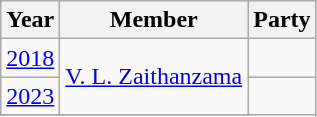<table class="wikitable sortable">
<tr>
<th>Year</th>
<th>Member</th>
<th colspan="2">Party</th>
</tr>
<tr>
<td><a href='#'>2018</a></td>
<td rowspan=2><a href='#'>V. L. Zaithanzama</a></td>
<td></td>
</tr>
<tr>
<td><a href='#'>2023</a></td>
</tr>
<tr>
</tr>
</table>
